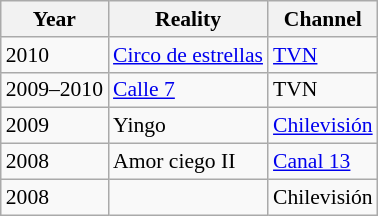<table class="wikitable" style="font-size: 90%;">
<tr>
<th>Year</th>
<th>Reality</th>
<th>Channel</th>
</tr>
<tr>
<td>2010</td>
<td><a href='#'>Circo de estrellas</a></td>
<td><a href='#'>TVN</a></td>
</tr>
<tr>
<td>2009–2010</td>
<td><a href='#'>Calle 7</a></td>
<td>TVN</td>
</tr>
<tr>
<td>2009</td>
<td>Yingo</td>
<td><a href='#'>Chilevisión</a></td>
</tr>
<tr>
<td>2008</td>
<td>Amor ciego II</td>
<td><a href='#'>Canal 13</a></td>
</tr>
<tr>
<td>2008</td>
<td><em></em></td>
<td>Chilevisión</td>
</tr>
</table>
